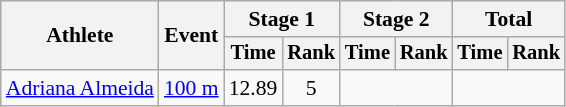<table class=wikitable style="font-size:90%">
<tr>
<th rowspan="2">Athlete</th>
<th rowspan="2">Event</th>
<th colspan="2">Stage 1</th>
<th colspan="2">Stage 2</th>
<th colspan="2">Total</th>
</tr>
<tr style="font-size:95%">
<th>Time</th>
<th>Rank</th>
<th>Time</th>
<th>Rank</th>
<th>Time</th>
<th>Rank</th>
</tr>
<tr align=center>
<td align=left><a href='#'>Adriana Almeida</a></td>
<td align=left><a href='#'>100 m</a></td>
<td>12.89</td>
<td>5</td>
<td colspan=2></td>
<td colspan=2></td>
</tr>
</table>
